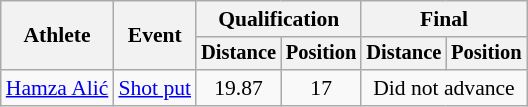<table class=wikitable style="font-size:90%">
<tr>
<th rowspan="2">Athlete</th>
<th rowspan="2">Event</th>
<th colspan="2">Qualification</th>
<th colspan="2">Final</th>
</tr>
<tr style="font-size:95%">
<th>Distance</th>
<th>Position</th>
<th>Distance</th>
<th>Position</th>
</tr>
<tr align=center>
<td align=left><a href='#'>Hamza Alić</a></td>
<td align=left><a href='#'>Shot put</a></td>
<td>19.87</td>
<td>17</td>
<td colspan=2>Did not advance</td>
</tr>
</table>
